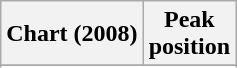<table class="wikitable sortable plainrowheaders" style="text-align:center">
<tr>
<th scope="col">Chart (2008)</th>
<th scope="col">Peak<br>position</th>
</tr>
<tr>
</tr>
<tr>
</tr>
<tr>
</tr>
</table>
